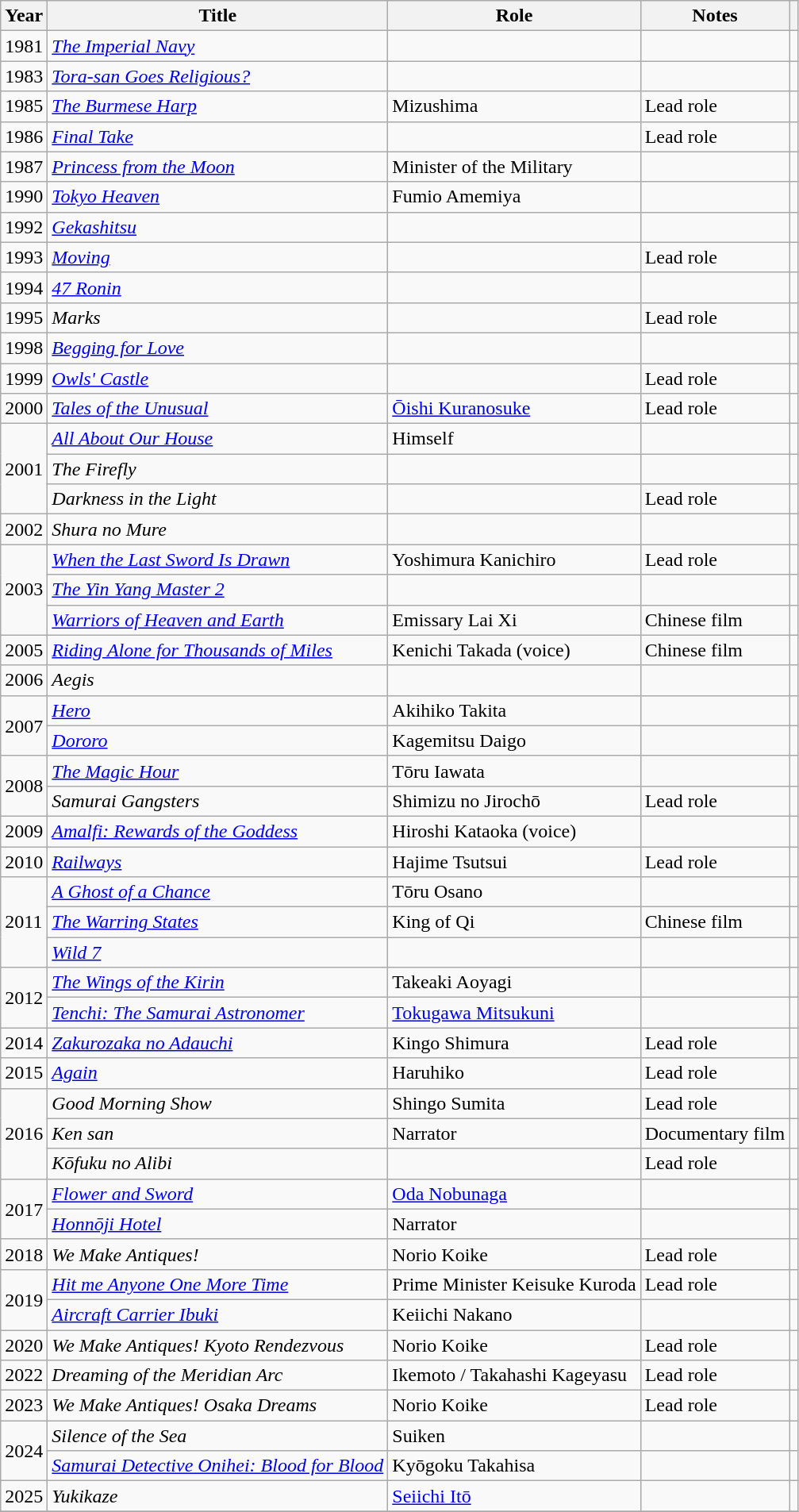<table class="wikitable sortable">
<tr>
<th>Year</th>
<th>Title</th>
<th>Role</th>
<th class="unsortable">Notes</th>
<th class="unsortable"></th>
</tr>
<tr>
<td>1981</td>
<td><em><a href='#'>The Imperial Navy</a></em></td>
<td></td>
<td></td>
<td></td>
</tr>
<tr>
<td>1983</td>
<td><em><a href='#'>Tora-san Goes Religious?</a></em></td>
<td></td>
<td></td>
<td></td>
</tr>
<tr>
<td>1985</td>
<td><em><a href='#'>The Burmese Harp</a></em></td>
<td>Mizushima</td>
<td>Lead role</td>
<td></td>
</tr>
<tr>
<td>1986</td>
<td><em><a href='#'>Final Take</a></em></td>
<td></td>
<td>Lead role</td>
<td></td>
</tr>
<tr>
<td>1987</td>
<td><em><a href='#'>Princess from the Moon</a></em></td>
<td>Minister of the Military</td>
<td></td>
<td></td>
</tr>
<tr>
<td>1990</td>
<td><em><a href='#'>Tokyo Heaven</a></em></td>
<td>Fumio Amemiya</td>
<td></td>
</tr>
<tr>
<td>1992</td>
<td><em><a href='#'>Gekashitsu</a></em></td>
<td></td>
<td></td>
<td></td>
</tr>
<tr>
<td>1993</td>
<td><em><a href='#'>Moving</a></em></td>
<td></td>
<td>Lead role</td>
<td></td>
</tr>
<tr>
<td>1994</td>
<td><em><a href='#'>47 Ronin</a></em></td>
<td></td>
<td></td>
<td></td>
</tr>
<tr>
<td>1995</td>
<td><em>Marks</em></td>
<td></td>
<td>Lead role</td>
<td></td>
</tr>
<tr>
<td>1998</td>
<td><em><a href='#'>Begging for Love</a></em></td>
<td></td>
<td></td>
<td></td>
</tr>
<tr>
<td>1999</td>
<td><em><a href='#'>Owls' Castle</a></em></td>
<td></td>
<td>Lead role</td>
<td></td>
</tr>
<tr>
<td>2000</td>
<td><em><a href='#'>Tales of the Unusual</a></em></td>
<td><a href='#'>Ōishi Kuranosuke</a></td>
<td>Lead role</td>
<td></td>
</tr>
<tr>
<td rowspan="3">2001</td>
<td><em><a href='#'>All About Our House</a></em></td>
<td>Himself</td>
<td></td>
<td></td>
</tr>
<tr>
<td><em>The Firefly</em></td>
<td></td>
<td></td>
<td></td>
</tr>
<tr>
<td><em>Darkness in the Light</em></td>
<td></td>
<td>Lead role</td>
<td></td>
</tr>
<tr>
<td>2002</td>
<td><em>Shura no Mure</em></td>
<td></td>
<td></td>
<td></td>
</tr>
<tr>
<td rowspan="3">2003</td>
<td><em><a href='#'>When the Last Sword Is Drawn</a></em></td>
<td>Yoshimura Kanichiro</td>
<td>Lead role</td>
<td></td>
</tr>
<tr>
<td><em><a href='#'>The Yin Yang Master 2</a></em></td>
<td></td>
<td></td>
<td></td>
</tr>
<tr>
<td><em><a href='#'>Warriors of Heaven and Earth</a></em></td>
<td>Emissary Lai Xi</td>
<td>Chinese film</td>
<td></td>
</tr>
<tr>
<td>2005</td>
<td><em><a href='#'>Riding Alone for Thousands of Miles</a></em></td>
<td>Kenichi Takada (voice)</td>
<td>Chinese film</td>
<td></td>
</tr>
<tr>
<td>2006</td>
<td><em>Aegis</em></td>
<td></td>
<td></td>
<td></td>
</tr>
<tr>
<td rowspan="2">2007</td>
<td><em><a href='#'>Hero</a></em></td>
<td>Akihiko Takita</td>
<td></td>
<td></td>
</tr>
<tr>
<td><em><a href='#'>Dororo</a></em></td>
<td>Kagemitsu Daigo</td>
<td></td>
<td></td>
</tr>
<tr>
<td rowspan="2">2008</td>
<td><em><a href='#'>The Magic Hour</a></em></td>
<td>Tōru Iawata</td>
<td></td>
<td></td>
</tr>
<tr>
<td><em>Samurai Gangsters</em></td>
<td>Shimizu no Jirochō</td>
<td>Lead role</td>
<td></td>
</tr>
<tr>
<td>2009</td>
<td><em><a href='#'>Amalfi: Rewards of the Goddess</a></em></td>
<td>Hiroshi Kataoka (voice)</td>
<td></td>
<td></td>
</tr>
<tr>
<td>2010</td>
<td><em><a href='#'>Railways</a></em></td>
<td>Hajime Tsutsui</td>
<td>Lead role</td>
<td></td>
</tr>
<tr>
<td rowspan="3">2011</td>
<td><em><a href='#'>A Ghost of a Chance</a></em></td>
<td>Tōru Osano</td>
<td></td>
<td></td>
</tr>
<tr>
<td><em><a href='#'>The Warring States</a></em></td>
<td>King of Qi</td>
<td>Chinese film</td>
<td></td>
</tr>
<tr>
<td><em><a href='#'>Wild 7</a></em></td>
<td></td>
<td></td>
<td></td>
</tr>
<tr>
<td rowspan="2">2012</td>
<td><em><a href='#'>The Wings of the Kirin</a></em></td>
<td>Takeaki Aoyagi</td>
<td></td>
<td></td>
</tr>
<tr>
<td><em><a href='#'>Tenchi: The Samurai Astronomer</a></em></td>
<td><a href='#'>Tokugawa Mitsukuni</a></td>
<td></td>
<td></td>
</tr>
<tr>
<td>2014</td>
<td><em><a href='#'>Zakurozaka no Adauchi</a></em></td>
<td>Kingo Shimura</td>
<td>Lead role</td>
<td></td>
</tr>
<tr>
<td>2015</td>
<td><em><a href='#'>Again</a></em></td>
<td>Haruhiko</td>
<td>Lead role</td>
<td></td>
</tr>
<tr>
<td rowspan="3">2016</td>
<td><em>Good Morning Show</em></td>
<td>Shingo Sumita</td>
<td>Lead role</td>
<td></td>
</tr>
<tr>
<td><em>Ken san</em></td>
<td>Narrator</td>
<td>Documentary film</td>
<td></td>
</tr>
<tr>
<td><em>Kōfuku no Alibi</em></td>
<td></td>
<td>Lead role</td>
<td></td>
</tr>
<tr>
<td rowspan="2">2017</td>
<td><em><a href='#'>Flower and Sword</a></em></td>
<td><a href='#'>Oda Nobunaga</a></td>
<td></td>
<td></td>
</tr>
<tr>
<td><em><a href='#'>Honnōji Hotel</a></em></td>
<td>Narrator</td>
<td></td>
<td></td>
</tr>
<tr>
<td rowspan="1">2018</td>
<td><em>We Make Antiques!</em></td>
<td>Norio Koike</td>
<td>Lead role</td>
<td></td>
</tr>
<tr>
<td rowspan="2">2019</td>
<td><em><a href='#'>Hit me Anyone One More Time</a></em></td>
<td>Prime Minister Keisuke Kuroda</td>
<td>Lead role</td>
<td></td>
</tr>
<tr>
<td><em><a href='#'>Aircraft Carrier Ibuki</a></em></td>
<td>Keiichi Nakano</td>
<td></td>
<td></td>
</tr>
<tr>
<td>2020</td>
<td><em>We Make Antiques! Kyoto Rendezvous</em></td>
<td>Norio Koike</td>
<td>Lead role</td>
<td></td>
</tr>
<tr>
<td>2022</td>
<td><em>Dreaming of the Meridian Arc</em></td>
<td>Ikemoto / Takahashi Kageyasu</td>
<td>Lead role</td>
<td></td>
</tr>
<tr>
<td>2023</td>
<td><em>We Make Antiques! Osaka Dreams</em></td>
<td>Norio Koike</td>
<td>Lead role</td>
<td></td>
</tr>
<tr>
<td rowspan="2">2024</td>
<td><em>Silence of the Sea</em></td>
<td>Suiken</td>
<td></td>
<td></td>
</tr>
<tr>
<td><em><a href='#'>Samurai Detective Onihei: Blood for Blood</a></em></td>
<td>Kyōgoku Takahisa</td>
<td></td>
<td></td>
</tr>
<tr>
<td>2025</td>
<td><em>Yukikaze</em></td>
<td><a href='#'>Seiichi Itō</a></td>
<td></td>
<td></td>
</tr>
<tr>
</tr>
</table>
